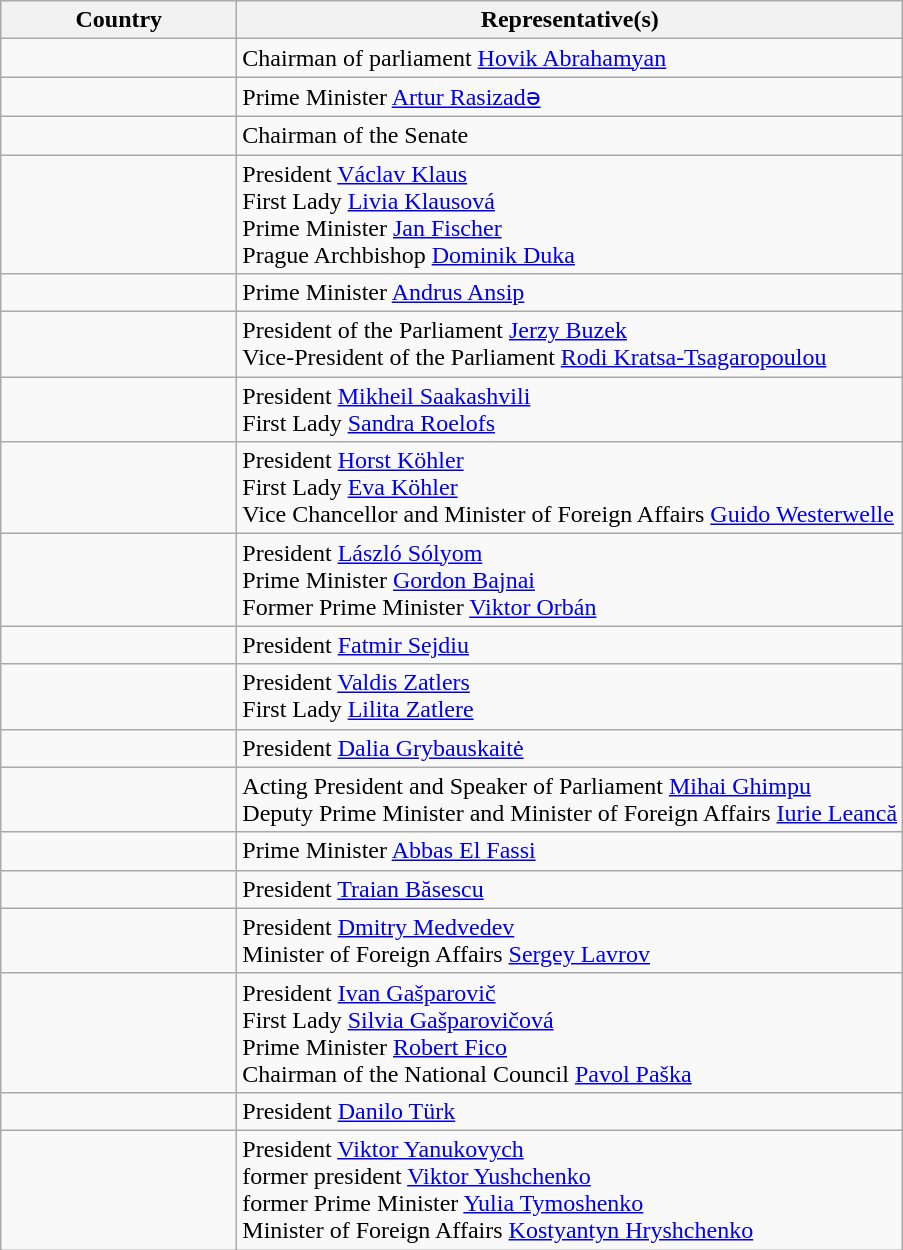<table class="wikitable">
<tr>
<th width="150">Country</th>
<th>Representative(s)</th>
</tr>
<tr>
<td></td>
<td>Chairman of parliament <a href='#'>Hovik Abrahamyan</a></td>
</tr>
<tr>
<td></td>
<td>Prime Minister <a href='#'>Artur Rasizadə</a></td>
</tr>
<tr>
<td></td>
<td>Chairman of the Senate </td>
</tr>
<tr>
<td></td>
<td>President <a href='#'>Václav Klaus</a><br>First Lady <a href='#'>Livia Klausová</a><br>Prime Minister <a href='#'>Jan Fischer</a><br>Prague Archbishop <a href='#'>Dominik Duka</a></td>
</tr>
<tr>
<td></td>
<td>Prime Minister <a href='#'>Andrus Ansip</a></td>
</tr>
<tr>
<td></td>
<td>President of the Parliament <a href='#'>Jerzy Buzek</a><br>Vice-President of the Parliament <a href='#'>Rodi Kratsa-Tsagaropoulou</a></td>
</tr>
<tr>
<td></td>
<td>President <a href='#'>Mikheil Saakashvili</a><br>First Lady <a href='#'>Sandra Roelofs</a></td>
</tr>
<tr>
<td></td>
<td>President <a href='#'>Horst Köhler</a><br>First Lady <a href='#'>Eva Köhler</a><br>Vice Chancellor and Minister of Foreign Affairs <a href='#'>Guido Westerwelle</a></td>
</tr>
<tr>
<td></td>
<td>President <a href='#'>László Sólyom</a><br>Prime Minister <a href='#'>Gordon Bajnai</a><br>Former Prime Minister <a href='#'>Viktor Orbán</a></td>
</tr>
<tr>
<td></td>
<td>President <a href='#'>Fatmir Sejdiu</a></td>
</tr>
<tr>
<td></td>
<td>President <a href='#'>Valdis Zatlers</a><br>First Lady <a href='#'>Lilita Zatlere</a></td>
</tr>
<tr>
<td></td>
<td>President <a href='#'>Dalia Grybauskaitė</a></td>
</tr>
<tr>
<td></td>
<td>Acting President and Speaker of Parliament <a href='#'>Mihai Ghimpu</a><br>Deputy Prime Minister and Minister of Foreign Affairs <a href='#'>Iurie Leancă</a></td>
</tr>
<tr>
<td></td>
<td>Prime Minister <a href='#'>Abbas El Fassi</a></td>
</tr>
<tr>
<td></td>
<td>President <a href='#'>Traian Băsescu</a></td>
</tr>
<tr>
<td></td>
<td>President <a href='#'>Dmitry Medvedev</a><br>Minister of Foreign Affairs <a href='#'>Sergey Lavrov</a></td>
</tr>
<tr>
<td></td>
<td>President <a href='#'>Ivan Gašparovič</a><br>First Lady <a href='#'>Silvia Gašparovičová</a><br>Prime Minister <a href='#'>Robert Fico</a><br>Chairman of the National Council <a href='#'>Pavol Paška</a></td>
</tr>
<tr>
<td></td>
<td>President <a href='#'>Danilo Türk</a></td>
</tr>
<tr>
<td></td>
<td>President <a href='#'>Viktor Yanukovych</a><br>former president <a href='#'>Viktor Yushchenko</a><br>former Prime Minister <a href='#'>Yulia Tymoshenko</a><br>Minister of Foreign Affairs <a href='#'>Kostyantyn Hryshchenko</a></td>
</tr>
</table>
